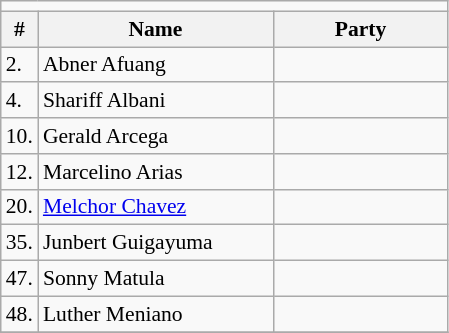<table class=wikitable style="font-size:90%">
<tr>
<td colspan=4 bgcolor=></td>
</tr>
<tr>
<th>#</th>
<th width=150px>Name</th>
<th colspan=2 width=110px>Party</th>
</tr>
<tr>
<td>2.</td>
<td>Abner Afuang</td>
<td></td>
</tr>
<tr>
<td>4.</td>
<td>Shariff Albani</td>
<td></td>
</tr>
<tr>
<td>10.</td>
<td>Gerald Arcega</td>
<td></td>
</tr>
<tr>
<td>12.</td>
<td>Marcelino Arias</td>
<td></td>
</tr>
<tr>
<td>20.</td>
<td><a href='#'>Melchor Chavez</a></td>
<td></td>
</tr>
<tr>
<td>35.</td>
<td>Junbert Guigayuma</td>
<td></td>
</tr>
<tr>
<td>47.</td>
<td>Sonny Matula</td>
<td></td>
</tr>
<tr>
<td>48.</td>
<td>Luther Meniano</td>
<td></td>
</tr>
<tr>
</tr>
</table>
